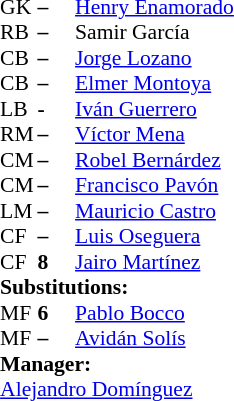<table style="font-size: 90%" cellspacing="0" cellpadding="0" align="center">
<tr>
<td colspan=4></td>
</tr>
<tr>
<th width="25"></th>
<th width="25"></th>
</tr>
<tr>
<td>GK</td>
<td><strong>–</strong></td>
<td> <a href='#'>Henry Enamorado</a></td>
</tr>
<tr>
<td>RB</td>
<td><strong>–</strong></td>
<td> Samir García</td>
</tr>
<tr>
<td>CB</td>
<td><strong>–</strong></td>
<td> <a href='#'>Jorge Lozano</a></td>
</tr>
<tr>
<td>CB</td>
<td><strong>–</strong></td>
<td> <a href='#'>Elmer Montoya</a></td>
<td></td>
<td></td>
</tr>
<tr>
<td>LB</td>
<td><strong>-</strong></td>
<td> <a href='#'>Iván Guerrero</a></td>
</tr>
<tr>
<td>RM</td>
<td><strong>–</strong></td>
<td> <a href='#'>Víctor Mena</a></td>
</tr>
<tr>
<td>CM</td>
<td><strong>–</strong></td>
<td> <a href='#'>Robel Bernárdez</a></td>
</tr>
<tr>
<td>CM</td>
<td><strong>–</strong></td>
<td> <a href='#'>Francisco Pavón</a></td>
</tr>
<tr>
<td>LM</td>
<td><strong>–</strong></td>
<td> <a href='#'>Mauricio Castro</a></td>
</tr>
<tr>
<td>CF</td>
<td><strong>–</strong></td>
<td> <a href='#'>Luis Oseguera</a></td>
</tr>
<tr>
<td>CF</td>
<td><strong>8</strong></td>
<td> <a href='#'>Jairo Martínez</a></td>
<td></td>
<td></td>
</tr>
<tr>
<td colspan=3><strong>Substitutions:</strong></td>
</tr>
<tr>
<td>MF</td>
<td><strong>6</strong></td>
<td> <a href='#'>Pablo Bocco</a></td>
<td></td>
<td></td>
</tr>
<tr>
<td>MF</td>
<td><strong>–</strong></td>
<td> <a href='#'>Avidán Solís</a></td>
<td></td>
<td></td>
</tr>
<tr>
<td colspan=3><strong>Manager:</strong></td>
</tr>
<tr>
<td colspan=3> <a href='#'>Alejandro Domínguez</a></td>
</tr>
</table>
